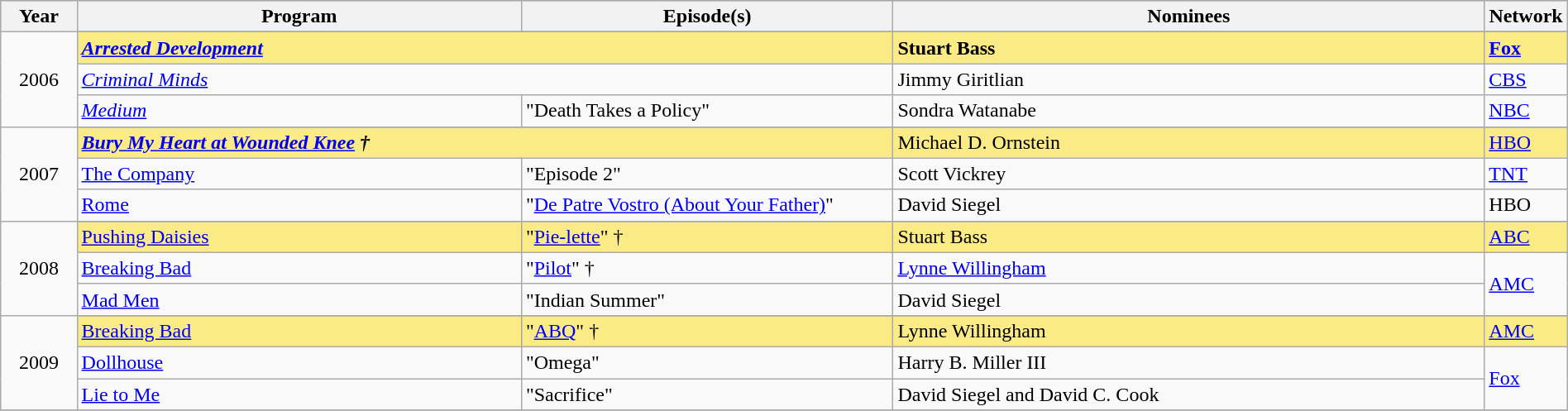<table class="wikitable" style="width:100%">
<tr bgcolor="#bebebe">
<th width="5%">Year</th>
<th width="30%">Program</th>
<th width="25%">Episode(s)</th>
<th width="40%">Nominees</th>
<th width="5%">Network</th>
</tr>
<tr>
<td rowspan=4 style="text-align:center">2006<br></td>
</tr>
<tr style="background:#FAEB86">
<td colspan="2"><strong><em><a href='#'>Arrested Development</a></em></strong></td>
<td><strong>Stuart Bass</strong></td>
<td><strong><a href='#'>Fox</a></strong></td>
</tr>
<tr>
<td colspan="2"><em><a href='#'>Criminal Minds</a></em></td>
<td>Jimmy Giritlian</td>
<td><a href='#'>CBS</a></td>
</tr>
<tr>
<td><em><a href='#'>Medium</a></em></td>
<td>"Death Takes a Policy"</td>
<td>Sondra Watanabe</td>
<td><a href='#'>NBC</a></td>
</tr>
<tr>
<td rowspan=4 style="text-align:center">2007<br></td>
</tr>
<tr style="background:#FAEB86">
<td colspan="2"><strong><em><a href='#'>Bury My Heart at Wounded Knee</a><em> †<strong></td>
<td></strong>Michael D. Ornstein<strong></td>
<td></strong><a href='#'>HBO</a><strong></td>
</tr>
<tr>
<td></em><a href='#'>The Company</a><em></td>
<td>"Episode 2"</td>
<td>Scott Vickrey</td>
<td><a href='#'>TNT</a></td>
</tr>
<tr>
<td></em><a href='#'>Rome</a><em></td>
<td>"<a href='#'>De Patre Vostro (About Your Father)</a>"</td>
<td>David Siegel</td>
<td>HBO</td>
</tr>
<tr>
<td rowspan=4 style="text-align:center">2008<br></td>
</tr>
<tr style="background:#FAEB86">
<td></em></strong><a href='#'>Pushing Daisies</a><strong><em></td>
<td></strong>"<a href='#'>Pie-lette</a>" †<strong></td>
<td></strong>Stuart Bass<strong></td>
<td></strong><a href='#'>ABC</a><strong></td>
</tr>
<tr>
<td></em><a href='#'>Breaking Bad</a><em></td>
<td>"<a href='#'>Pilot</a>" †</td>
<td><a href='#'>Lynne Willingham</a></td>
<td rowspan="2"><a href='#'>AMC</a></td>
</tr>
<tr>
<td></em><a href='#'>Mad Men</a><em></td>
<td>"Indian Summer"</td>
<td>David Siegel</td>
</tr>
<tr>
<td rowspan=4 style="text-align:center">2009<br></td>
</tr>
<tr style="background:#FAEB86">
<td></em></strong><a href='#'>Breaking Bad</a><strong><em></td>
<td></strong>"<a href='#'>ABQ</a>" †<strong></td>
<td></strong>Lynne Willingham<strong></td>
<td></strong><a href='#'>AMC</a><strong></td>
</tr>
<tr>
<td></em><a href='#'>Dollhouse</a><em></td>
<td>"Omega"</td>
<td>Harry B. Miller III</td>
<td rowspan="2"><a href='#'>Fox</a></td>
</tr>
<tr>
<td></em><a href='#'>Lie to Me</a><em></td>
<td>"Sacrifice"</td>
<td>David Siegel and David C. Cook</td>
</tr>
<tr>
</tr>
</table>
